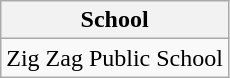<table class="wikitable">
<tr>
<th>School</th>
</tr>
<tr>
<td>Zig Zag Public School</td>
</tr>
</table>
